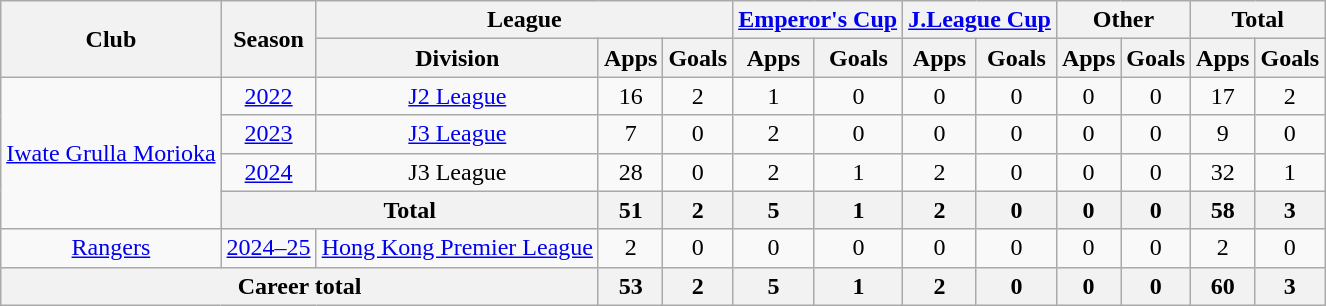<table class="wikitable" style="text-align: center">
<tr>
<th rowspan="2">Club</th>
<th rowspan="2">Season</th>
<th colspan="3">League</th>
<th colspan="2"><a href='#'>Emperor's Cup</a></th>
<th colspan="2"><a href='#'>J.League Cup</a></th>
<th colspan="2">Other</th>
<th colspan="2">Total</th>
</tr>
<tr>
<th>Division</th>
<th>Apps</th>
<th>Goals</th>
<th>Apps</th>
<th>Goals</th>
<th>Apps</th>
<th>Goals</th>
<th>Apps</th>
<th>Goals</th>
<th>Apps</th>
<th>Goals</th>
</tr>
<tr>
<td rowspan="4"><a href='#'>Iwate Grulla Morioka</a></td>
<td><a href='#'>2022</a></td>
<td><a href='#'>J2 League</a></td>
<td>16</td>
<td>2</td>
<td>1</td>
<td>0</td>
<td>0</td>
<td>0</td>
<td>0</td>
<td>0</td>
<td>17</td>
<td>2</td>
</tr>
<tr>
<td><a href='#'>2023</a></td>
<td><a href='#'>J3 League</a></td>
<td>7</td>
<td>0</td>
<td>2</td>
<td>0</td>
<td>0</td>
<td>0</td>
<td>0</td>
<td>0</td>
<td>9</td>
<td>0</td>
</tr>
<tr>
<td><a href='#'>2024</a></td>
<td>J3 League</td>
<td>28</td>
<td>0</td>
<td>2</td>
<td>1</td>
<td>2</td>
<td>0</td>
<td>0</td>
<td>0</td>
<td>32</td>
<td>1</td>
</tr>
<tr>
<th colspan=2>Total</th>
<th>51</th>
<th>2</th>
<th>5</th>
<th>1</th>
<th>2</th>
<th>0</th>
<th>0</th>
<th>0</th>
<th>58</th>
<th>3</th>
</tr>
<tr>
<td><a href='#'>Rangers</a></td>
<td><a href='#'>2024–25</a></td>
<td><a href='#'>Hong Kong Premier League</a></td>
<td>2</td>
<td>0</td>
<td>0</td>
<td>0</td>
<td>0</td>
<td>0</td>
<td>0</td>
<td>0</td>
<td>2</td>
<td>0</td>
</tr>
<tr>
<th colspan=3>Career total</th>
<th>53</th>
<th>2</th>
<th>5</th>
<th>1</th>
<th>2</th>
<th>0</th>
<th>0</th>
<th>0</th>
<th>60</th>
<th>3</th>
</tr>
</table>
